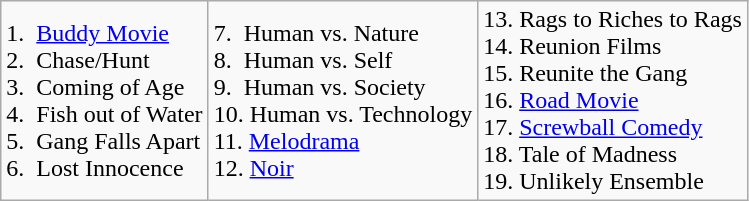<table class="wikitable">
<tr>
<td>1.  <a href='#'>Buddy Movie</a><br>2.  Chase/Hunt<br>3.  Coming of Age<br>4.  Fish out of Water<br>5.  Gang Falls Apart<br>6.  Lost Innocence</td>
<td>7.  Human vs. Nature<br>8.  Human vs. Self<br>9.  Human vs. Society<br>10. Human vs. Technology<br>11. <a href='#'>Melodrama</a><br>12. <a href='#'>Noir</a></td>
<td>13. Rags to Riches to Rags<br>14. Reunion Films<br>15. Reunite the Gang<br>16. <a href='#'>Road Movie</a><br>17. <a href='#'>Screwball Comedy</a><br>18. Tale of Madness<br>19. Unlikely Ensemble</td>
</tr>
</table>
